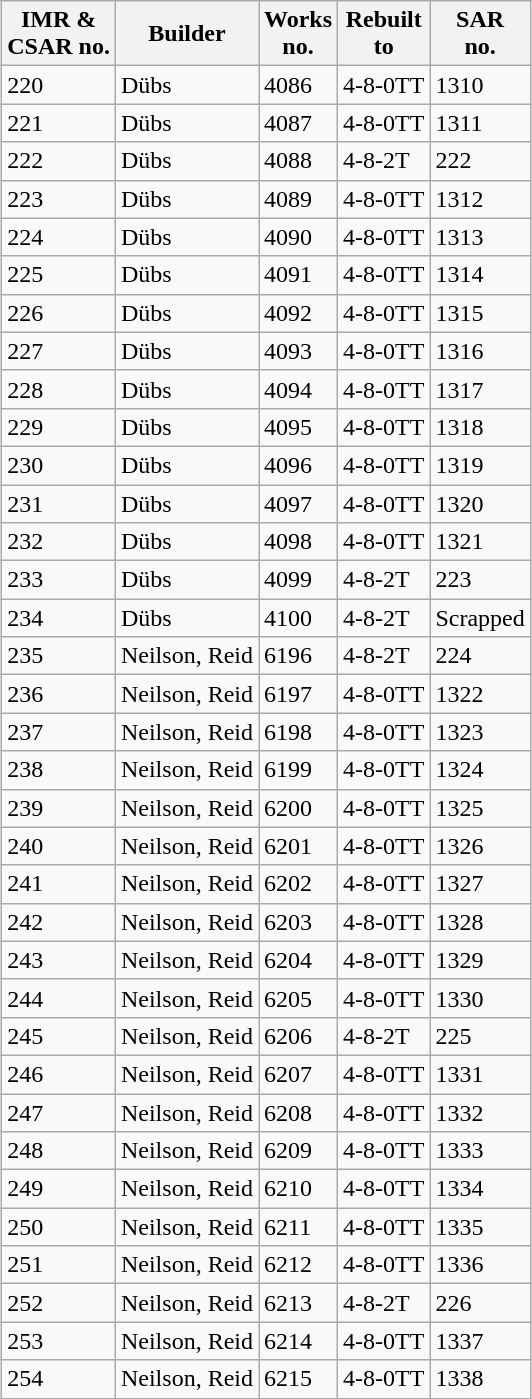<table class="wikitable collapsible collapsed sortable" style="margin:0.5em auto; font-size:100%;">
<tr>
<th>IMR &<br>CSAR no.</th>
<th>Builder<br></th>
<th>Works<br>no.</th>
<th>Rebuilt<br>to</th>
<th>SAR<br>no.</th>
</tr>
<tr>
<td>220</td>
<td>Dübs</td>
<td>4086</td>
<td>4-8-0TT</td>
<td>1310</td>
</tr>
<tr>
<td>221</td>
<td>Dübs</td>
<td>4087</td>
<td>4-8-0TT</td>
<td>1311</td>
</tr>
<tr>
<td>222</td>
<td>Dübs</td>
<td>4088</td>
<td>4-8-2T</td>
<td>222</td>
</tr>
<tr>
<td>223</td>
<td>Dübs</td>
<td>4089</td>
<td>4-8-0TT</td>
<td>1312</td>
</tr>
<tr>
<td>224</td>
<td>Dübs</td>
<td>4090</td>
<td>4-8-0TT</td>
<td>1313</td>
</tr>
<tr>
<td>225</td>
<td>Dübs</td>
<td>4091</td>
<td>4-8-0TT</td>
<td>1314</td>
</tr>
<tr>
<td>226</td>
<td>Dübs</td>
<td>4092</td>
<td>4-8-0TT</td>
<td>1315</td>
</tr>
<tr>
<td>227</td>
<td>Dübs</td>
<td>4093</td>
<td>4-8-0TT</td>
<td>1316</td>
</tr>
<tr>
<td>228</td>
<td>Dübs</td>
<td>4094</td>
<td>4-8-0TT</td>
<td>1317</td>
</tr>
<tr>
<td>229</td>
<td>Dübs</td>
<td>4095</td>
<td>4-8-0TT</td>
<td>1318</td>
</tr>
<tr>
<td>230</td>
<td>Dübs</td>
<td>4096</td>
<td>4-8-0TT</td>
<td>1319</td>
</tr>
<tr>
<td>231</td>
<td>Dübs</td>
<td>4097</td>
<td>4-8-0TT</td>
<td>1320</td>
</tr>
<tr>
<td>232</td>
<td>Dübs</td>
<td>4098</td>
<td>4-8-0TT</td>
<td>1321</td>
</tr>
<tr>
<td>233</td>
<td>Dübs</td>
<td>4099</td>
<td>4-8-2T</td>
<td>223</td>
</tr>
<tr>
<td>234</td>
<td>Dübs</td>
<td>4100</td>
<td>4-8-2T</td>
<td>Scrapped</td>
</tr>
<tr>
<td>235</td>
<td>Neilson, Reid</td>
<td>6196</td>
<td>4-8-2T</td>
<td>224</td>
</tr>
<tr>
<td>236</td>
<td>Neilson, Reid</td>
<td>6197</td>
<td>4-8-0TT</td>
<td>1322</td>
</tr>
<tr>
<td>237</td>
<td>Neilson, Reid</td>
<td>6198</td>
<td>4-8-0TT</td>
<td>1323</td>
</tr>
<tr>
<td>238</td>
<td>Neilson, Reid</td>
<td>6199</td>
<td>4-8-0TT</td>
<td>1324</td>
</tr>
<tr>
<td>239</td>
<td>Neilson, Reid</td>
<td>6200</td>
<td>4-8-0TT</td>
<td>1325</td>
</tr>
<tr>
<td>240</td>
<td>Neilson, Reid</td>
<td>6201</td>
<td>4-8-0TT</td>
<td>1326</td>
</tr>
<tr>
<td>241</td>
<td>Neilson, Reid</td>
<td>6202</td>
<td>4-8-0TT</td>
<td>1327</td>
</tr>
<tr>
<td>242</td>
<td>Neilson, Reid</td>
<td>6203</td>
<td>4-8-0TT</td>
<td>1328</td>
</tr>
<tr>
<td>243</td>
<td>Neilson, Reid</td>
<td>6204</td>
<td>4-8-0TT</td>
<td>1329</td>
</tr>
<tr>
<td>244</td>
<td>Neilson, Reid</td>
<td>6205</td>
<td>4-8-0TT</td>
<td>1330</td>
</tr>
<tr>
<td>245</td>
<td>Neilson, Reid</td>
<td>6206</td>
<td>4-8-2T</td>
<td>225</td>
</tr>
<tr>
<td>246</td>
<td>Neilson, Reid</td>
<td>6207</td>
<td>4-8-0TT</td>
<td>1331</td>
</tr>
<tr>
<td>247</td>
<td>Neilson, Reid</td>
<td>6208</td>
<td>4-8-0TT</td>
<td>1332</td>
</tr>
<tr>
<td>248</td>
<td>Neilson, Reid</td>
<td>6209</td>
<td>4-8-0TT</td>
<td>1333</td>
</tr>
<tr>
<td>249</td>
<td>Neilson, Reid</td>
<td>6210</td>
<td>4-8-0TT</td>
<td>1334</td>
</tr>
<tr>
<td>250</td>
<td>Neilson, Reid</td>
<td>6211</td>
<td>4-8-0TT</td>
<td>1335</td>
</tr>
<tr>
<td>251</td>
<td>Neilson, Reid</td>
<td>6212</td>
<td>4-8-0TT</td>
<td>1336</td>
</tr>
<tr>
<td>252</td>
<td>Neilson, Reid</td>
<td>6213</td>
<td>4-8-2T</td>
<td>226</td>
</tr>
<tr>
<td>253</td>
<td>Neilson, Reid</td>
<td>6214</td>
<td>4-8-0TT</td>
<td>1337</td>
</tr>
<tr>
<td>254</td>
<td>Neilson, Reid</td>
<td>6215</td>
<td>4-8-0TT</td>
<td>1338</td>
</tr>
</table>
